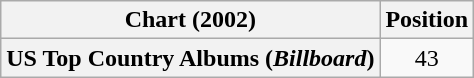<table class="wikitable plainrowheaders" style="text-align:center">
<tr>
<th scope="col">Chart (2002)</th>
<th scope="col">Position</th>
</tr>
<tr>
<th scope="row">US Top Country Albums (<em>Billboard</em>)</th>
<td>43</td>
</tr>
</table>
